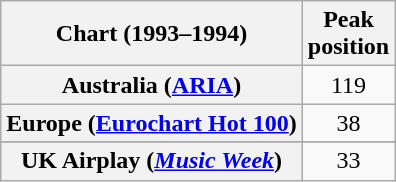<table class="wikitable sortable plainrowheaders" style="text-align:center">
<tr>
<th>Chart (1993–1994)</th>
<th>Peak<br>position</th>
</tr>
<tr>
<th scope="row">Australia (<a href='#'>ARIA</a>)</th>
<td>119</td>
</tr>
<tr>
<th scope="row">Europe (<a href='#'>Eurochart Hot 100</a>)</th>
<td>38</td>
</tr>
<tr>
</tr>
<tr>
<th scope="row">UK Airplay (<em><a href='#'>Music Week</a></em>)</th>
<td>33</td>
</tr>
</table>
